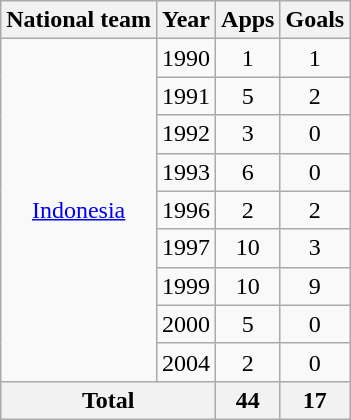<table class="wikitable" style="text-align:center">
<tr>
<th>National team</th>
<th>Year</th>
<th>Apps</th>
<th>Goals</th>
</tr>
<tr>
<td rowspan="9"><a href='#'>Indonesia</a></td>
<td>1990</td>
<td>1</td>
<td>1</td>
</tr>
<tr>
<td>1991</td>
<td>5</td>
<td>2</td>
</tr>
<tr>
<td>1992</td>
<td>3</td>
<td>0</td>
</tr>
<tr>
<td>1993</td>
<td>6</td>
<td>0</td>
</tr>
<tr>
<td>1996</td>
<td>2</td>
<td>2</td>
</tr>
<tr>
<td>1997</td>
<td>10</td>
<td>3</td>
</tr>
<tr>
<td>1999</td>
<td>10</td>
<td>9</td>
</tr>
<tr>
<td>2000</td>
<td>5</td>
<td>0</td>
</tr>
<tr>
<td>2004</td>
<td>2</td>
<td>0</td>
</tr>
<tr>
<th colspan="2">Total</th>
<th>44</th>
<th>17</th>
</tr>
</table>
